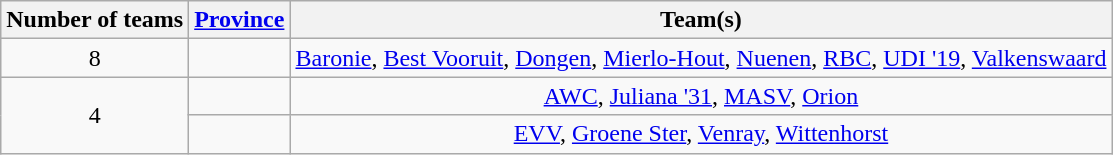<table class="wikitable" style="text-align:center">
<tr>
<th>Number of teams</th>
<th><a href='#'>Province</a></th>
<th>Team(s)</th>
</tr>
<tr>
<td>8</td>
<td align="left"></td>
<td><a href='#'>Baronie</a>, <a href='#'>Best Vooruit</a>, <a href='#'>Dongen</a>, <a href='#'>Mierlo-Hout</a>, <a href='#'>Nuenen</a>, <a href='#'>RBC</a>, <a href='#'>UDI '19</a>, <a href='#'>Valkenswaard</a></td>
</tr>
<tr>
<td rowspan="2">4</td>
<td align="left"></td>
<td><a href='#'>AWC</a>, <a href='#'>Juliana '31</a>, <a href='#'>MASV</a>, <a href='#'>Orion</a></td>
</tr>
<tr>
<td align="left"></td>
<td><a href='#'>EVV</a>, <a href='#'>Groene Ster</a>, <a href='#'>Venray</a>, <a href='#'>Wittenhorst</a></td>
</tr>
</table>
